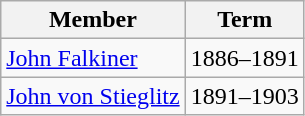<table class="wikitable">
<tr>
<th>Member</th>
<th>Term</th>
</tr>
<tr>
<td><a href='#'>John Falkiner</a></td>
<td>1886–1891</td>
</tr>
<tr>
<td><a href='#'>John von Stieglitz</a></td>
<td>1891–1903</td>
</tr>
</table>
